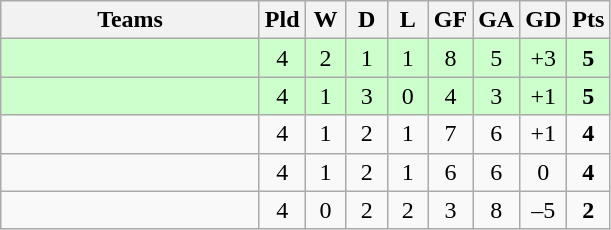<table class="wikitable" style="text-align: center;">
<tr>
<th width=165>Teams</th>
<th width=20>Pld</th>
<th width=20>W</th>
<th width=20>D</th>
<th width=20>L</th>
<th width=20>GF</th>
<th width=20>GA</th>
<th width=20>GD</th>
<th width=20>Pts</th>
</tr>
<tr align=center style="background:#ccffcc;">
<td style="text-align:left;"></td>
<td>4</td>
<td>2</td>
<td>1</td>
<td>1</td>
<td>8</td>
<td>5</td>
<td>+3</td>
<td><strong>5</strong></td>
</tr>
<tr align=center style="background:#ccffcc;">
<td style="text-align:left;"></td>
<td>4</td>
<td>1</td>
<td>3</td>
<td>0</td>
<td>4</td>
<td>3</td>
<td>+1</td>
<td><strong>5</strong></td>
</tr>
<tr align=center>
<td style="text-align:left;"></td>
<td>4</td>
<td>1</td>
<td>2</td>
<td>1</td>
<td>7</td>
<td>6</td>
<td>+1</td>
<td><strong>4</strong></td>
</tr>
<tr align=center>
<td style="text-align:left;"></td>
<td>4</td>
<td>1</td>
<td>2</td>
<td>1</td>
<td>6</td>
<td>6</td>
<td>0</td>
<td><strong>4</strong></td>
</tr>
<tr align=center>
<td style="text-align:left;"></td>
<td>4</td>
<td>0</td>
<td>2</td>
<td>2</td>
<td>3</td>
<td>8</td>
<td>–5</td>
<td><strong>2</strong></td>
</tr>
</table>
